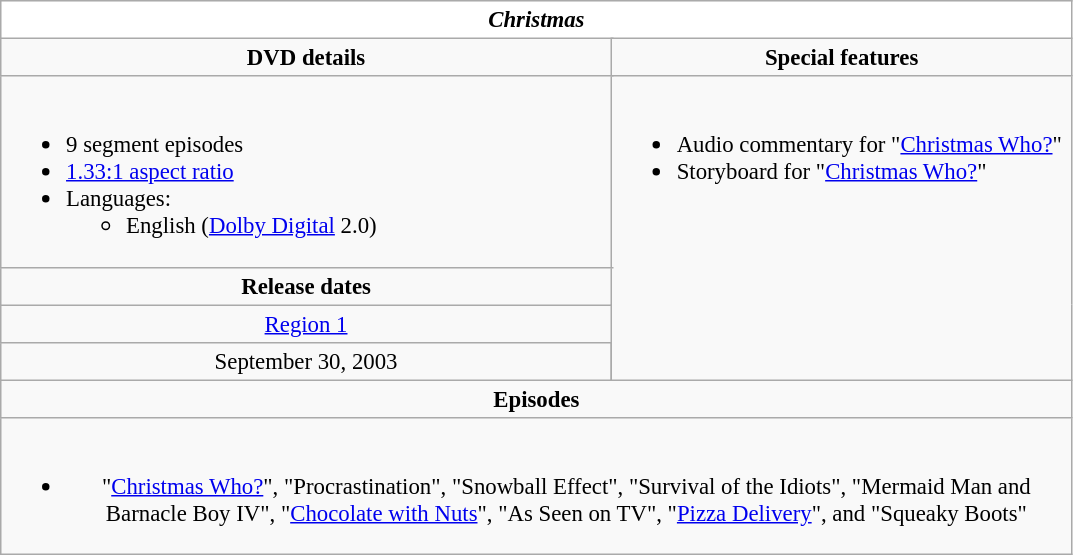<table class="wikitable" style="font-size: 95%;">
<tr style="background:#FFF; color:#000;">
<td colspan="4" align="center"><strong><em>Christmas</em></strong></td>
</tr>
<tr valign="top">
<td style="text-align:center; width:400px;" colspan="3"><strong>DVD details</strong></td>
<td style="width:300px; text-align:center;"><strong>Special features</strong></td>
</tr>
<tr valign="top">
<td colspan="3" style="text-align:left; width:400px;"><br><ul><li>9 segment episodes</li><li><a href='#'>1.33:1 aspect ratio</a></li><li>Languages:<ul><li>English (<a href='#'>Dolby Digital</a> 2.0)</li></ul></li></ul></td>
<td rowspan="4" style="text-align:left; width:300px;"><br><ul><li>Audio commentary for "<a href='#'>Christmas Who?</a>"</li><li>Storyboard for "<a href='#'>Christmas Who?</a>"</li></ul></td>
</tr>
<tr>
<td colspan="3" style="text-align:center;"><strong>Release dates</strong></td>
</tr>
<tr>
<td colspan="3" style="text-align:center;"><a href='#'>Region 1</a></td>
</tr>
<tr style="text-align:center;">
<td>September 30, 2003</td>
</tr>
<tr>
<td style="text-align:center; width:400px;" colspan="4"><strong>Episodes</strong></td>
</tr>
<tr>
<td style="text-align:center; width:400px;" colspan="4"><br><ul><li>"<a href='#'>Christmas Who?</a>", "Procrastination", "Snowball Effect", "Survival of the Idiots", "Mermaid Man and Barnacle Boy IV", "<a href='#'>Chocolate with Nuts</a>", "As Seen on TV", "<a href='#'>Pizza Delivery</a>", and "Squeaky Boots"</li></ul></td>
</tr>
</table>
